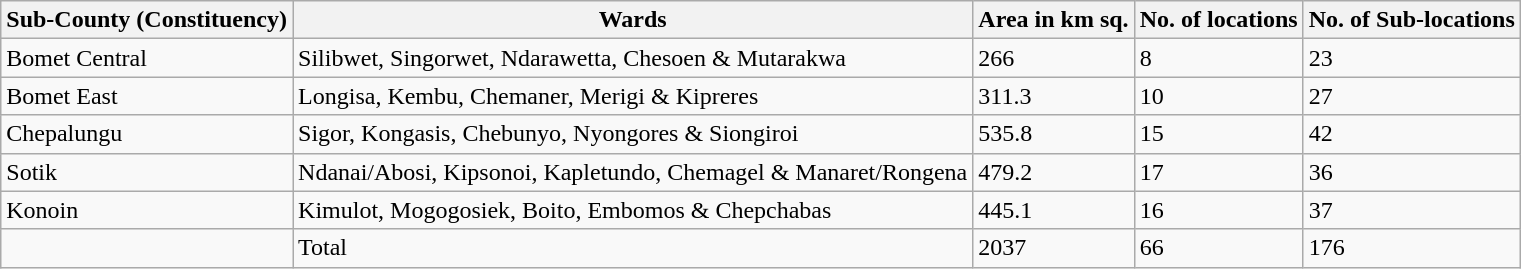<table class="wikitable">
<tr>
<th>Sub-County (Constituency)</th>
<th>Wards</th>
<th>Area in km sq.</th>
<th>No. of locations</th>
<th>No. of Sub-locations</th>
</tr>
<tr>
<td>Bomet Central</td>
<td>Silibwet, Singorwet, Ndarawetta, Chesoen & Mutarakwa</td>
<td>266</td>
<td>8</td>
<td>23</td>
</tr>
<tr>
<td>Bomet East</td>
<td>Longisa, Kembu, Chemaner, Merigi & Kipreres</td>
<td>311.3</td>
<td>10</td>
<td>27</td>
</tr>
<tr>
<td>Chepalungu</td>
<td>Sigor, Kongasis, Chebunyo, Nyongores & Siongiroi</td>
<td>535.8</td>
<td>15</td>
<td>42</td>
</tr>
<tr>
<td>Sotik</td>
<td>Ndanai/Abosi, Kipsonoi, Kapletundo, Chemagel & Manaret/Rongena</td>
<td>479.2</td>
<td>17</td>
<td>36</td>
</tr>
<tr>
<td>Konoin</td>
<td>Kimulot, Mogogosiek, Boito, Embomos & Chepchabas</td>
<td>445.1</td>
<td>16</td>
<td>37</td>
</tr>
<tr>
<td></td>
<td>Total</td>
<td>2037</td>
<td>66</td>
<td>176</td>
</tr>
</table>
